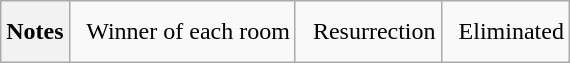<table class="wikitable" style="height:2.6em">
<tr>
<th>Notes</th>
<td><span> </span> Winner of each room</td>
<td><span> </span> Resurrection</td>
<td><span> </span> Eliminated</td>
</tr>
</table>
